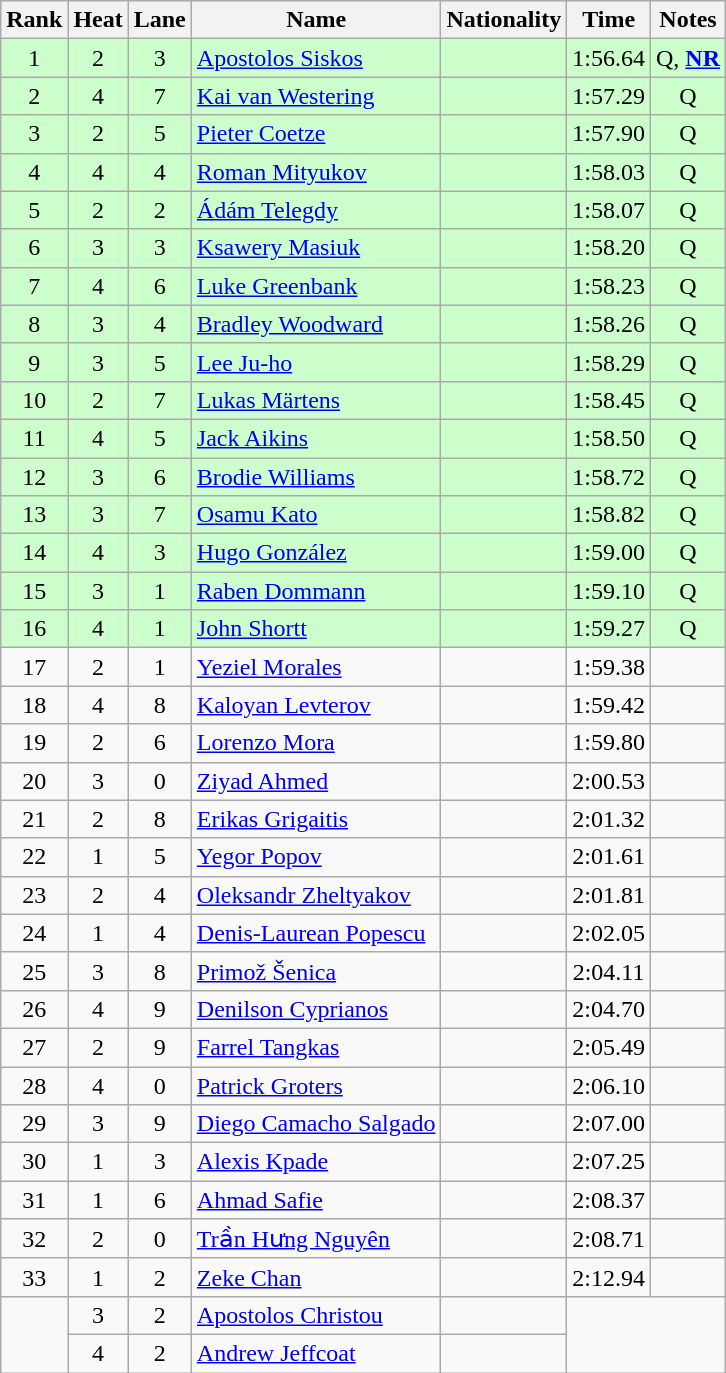<table class="wikitable sortable" style="text-align:center">
<tr>
<th>Rank</th>
<th>Heat</th>
<th>Lane</th>
<th>Name</th>
<th>Nationality</th>
<th>Time</th>
<th>Notes</th>
</tr>
<tr bgcolor=ccffcc>
<td>1</td>
<td>2</td>
<td>3</td>
<td align=left><a href='#'>Apostolos Siskos</a></td>
<td align=left></td>
<td>1:56.64</td>
<td>Q, <strong><a href='#'>NR</a></strong></td>
</tr>
<tr bgcolor=ccffcc>
<td>2</td>
<td>4</td>
<td>7</td>
<td align=left><a href='#'>Kai van Westering</a></td>
<td align=left></td>
<td>1:57.29</td>
<td>Q</td>
</tr>
<tr bgcolor=ccffcc>
<td>3</td>
<td>2</td>
<td>5</td>
<td align=left><a href='#'>Pieter Coetze</a></td>
<td align=left></td>
<td>1:57.90</td>
<td>Q</td>
</tr>
<tr bgcolor=ccffcc>
<td>4</td>
<td>4</td>
<td>4</td>
<td align=left><a href='#'>Roman Mityukov</a></td>
<td align=left></td>
<td>1:58.03</td>
<td>Q</td>
</tr>
<tr bgcolor=ccffcc>
<td>5</td>
<td>2</td>
<td>2</td>
<td align=left><a href='#'>Ádám Telegdy</a></td>
<td align=left></td>
<td>1:58.07</td>
<td>Q</td>
</tr>
<tr bgcolor=ccffcc>
<td>6</td>
<td>3</td>
<td>3</td>
<td align=left><a href='#'>Ksawery Masiuk</a></td>
<td align=left></td>
<td>1:58.20</td>
<td>Q</td>
</tr>
<tr bgcolor=ccffcc>
<td>7</td>
<td>4</td>
<td>6</td>
<td align=left><a href='#'>Luke Greenbank</a></td>
<td align=left></td>
<td>1:58.23</td>
<td>Q</td>
</tr>
<tr bgcolor=ccffcc>
<td>8</td>
<td>3</td>
<td>4</td>
<td align=left><a href='#'>Bradley Woodward</a></td>
<td align=left></td>
<td>1:58.26</td>
<td>Q</td>
</tr>
<tr bgcolor=ccffcc>
<td>9</td>
<td>3</td>
<td>5</td>
<td align=left><a href='#'>Lee Ju-ho</a></td>
<td align=left></td>
<td>1:58.29</td>
<td>Q</td>
</tr>
<tr bgcolor=ccffcc>
<td>10</td>
<td>2</td>
<td>7</td>
<td align=left><a href='#'>Lukas Märtens</a></td>
<td align=left></td>
<td>1:58.45</td>
<td>Q</td>
</tr>
<tr bgcolor=ccffcc>
<td>11</td>
<td>4</td>
<td>5</td>
<td align=left><a href='#'>Jack Aikins</a></td>
<td align=left></td>
<td>1:58.50</td>
<td>Q</td>
</tr>
<tr bgcolor=ccffcc>
<td>12</td>
<td>3</td>
<td>6</td>
<td align=left><a href='#'>Brodie Williams</a></td>
<td align=left></td>
<td>1:58.72</td>
<td>Q</td>
</tr>
<tr bgcolor=ccffcc>
<td>13</td>
<td>3</td>
<td>7</td>
<td align=left><a href='#'>Osamu Kato</a></td>
<td align=left></td>
<td>1:58.82</td>
<td>Q</td>
</tr>
<tr bgcolor=ccffcc>
<td>14</td>
<td>4</td>
<td>3</td>
<td align=left><a href='#'>Hugo González</a></td>
<td align=left></td>
<td>1:59.00</td>
<td>Q</td>
</tr>
<tr bgcolor=ccffcc>
<td>15</td>
<td>3</td>
<td>1</td>
<td align=left><a href='#'>Raben Dommann</a></td>
<td align=left></td>
<td>1:59.10</td>
<td>Q</td>
</tr>
<tr bgcolor=ccffcc>
<td>16</td>
<td>4</td>
<td>1</td>
<td align=left><a href='#'>John Shortt</a></td>
<td align=left></td>
<td>1:59.27</td>
<td>Q</td>
</tr>
<tr>
<td>17</td>
<td>2</td>
<td>1</td>
<td align=left><a href='#'>Yeziel Morales</a></td>
<td align=left></td>
<td>1:59.38</td>
<td></td>
</tr>
<tr>
<td>18</td>
<td>4</td>
<td>8</td>
<td align=left><a href='#'>Kaloyan Levterov</a></td>
<td align=left></td>
<td>1:59.42</td>
<td></td>
</tr>
<tr>
<td>19</td>
<td>2</td>
<td>6</td>
<td align=left><a href='#'>Lorenzo Mora</a></td>
<td align=left></td>
<td>1:59.80</td>
<td></td>
</tr>
<tr>
<td>20</td>
<td>3</td>
<td>0</td>
<td align=left><a href='#'>Ziyad Ahmed</a></td>
<td align=left></td>
<td>2:00.53</td>
<td></td>
</tr>
<tr>
<td>21</td>
<td>2</td>
<td>8</td>
<td align=left><a href='#'>Erikas Grigaitis</a></td>
<td align=left></td>
<td>2:01.32</td>
<td></td>
</tr>
<tr>
<td>22</td>
<td>1</td>
<td>5</td>
<td align=left><a href='#'>Yegor Popov</a></td>
<td align=left></td>
<td>2:01.61</td>
<td></td>
</tr>
<tr>
<td>23</td>
<td>2</td>
<td>4</td>
<td align=left><a href='#'>Oleksandr Zheltyakov</a></td>
<td align=left></td>
<td>2:01.81</td>
<td></td>
</tr>
<tr>
<td>24</td>
<td>1</td>
<td>4</td>
<td align=left><a href='#'>Denis-Laurean Popescu</a></td>
<td align=left></td>
<td>2:02.05</td>
<td></td>
</tr>
<tr>
<td>25</td>
<td>3</td>
<td>8</td>
<td align=left><a href='#'>Primož Šenica</a></td>
<td align=left></td>
<td>2:04.11</td>
<td></td>
</tr>
<tr>
<td>26</td>
<td>4</td>
<td>9</td>
<td align=left><a href='#'>Denilson Cyprianos</a></td>
<td align=left></td>
<td>2:04.70</td>
<td></td>
</tr>
<tr>
<td>27</td>
<td>2</td>
<td>9</td>
<td align=left><a href='#'>Farrel Tangkas</a></td>
<td align=left></td>
<td>2:05.49</td>
<td></td>
</tr>
<tr>
<td>28</td>
<td>4</td>
<td>0</td>
<td align=left><a href='#'>Patrick Groters</a></td>
<td align=left></td>
<td>2:06.10</td>
<td></td>
</tr>
<tr>
<td>29</td>
<td>3</td>
<td>9</td>
<td align=left><a href='#'>Diego Camacho Salgado</a></td>
<td align=left></td>
<td>2:07.00</td>
<td></td>
</tr>
<tr>
<td>30</td>
<td>1</td>
<td>3</td>
<td align=left><a href='#'>Alexis Kpade</a></td>
<td align=left></td>
<td>2:07.25</td>
<td></td>
</tr>
<tr>
<td>31</td>
<td>1</td>
<td>6</td>
<td align=left><a href='#'>Ahmad Safie</a></td>
<td align=left></td>
<td>2:08.37</td>
<td></td>
</tr>
<tr>
<td>32</td>
<td>2</td>
<td>0</td>
<td align=left><a href='#'>Trần Hưng Nguyên</a></td>
<td align=left></td>
<td>2:08.71</td>
<td></td>
</tr>
<tr>
<td>33</td>
<td>1</td>
<td>2</td>
<td align=left><a href='#'>Zeke Chan</a></td>
<td align=left></td>
<td>2:12.94</td>
<td></td>
</tr>
<tr>
<td rowspan=2></td>
<td>3</td>
<td>2</td>
<td align=left><a href='#'>Apostolos Christou</a></td>
<td align=left></td>
<td colspan=2 rowspan=2></td>
</tr>
<tr>
<td>4</td>
<td>2</td>
<td align=left><a href='#'>Andrew Jeffcoat</a></td>
<td align=left></td>
</tr>
</table>
